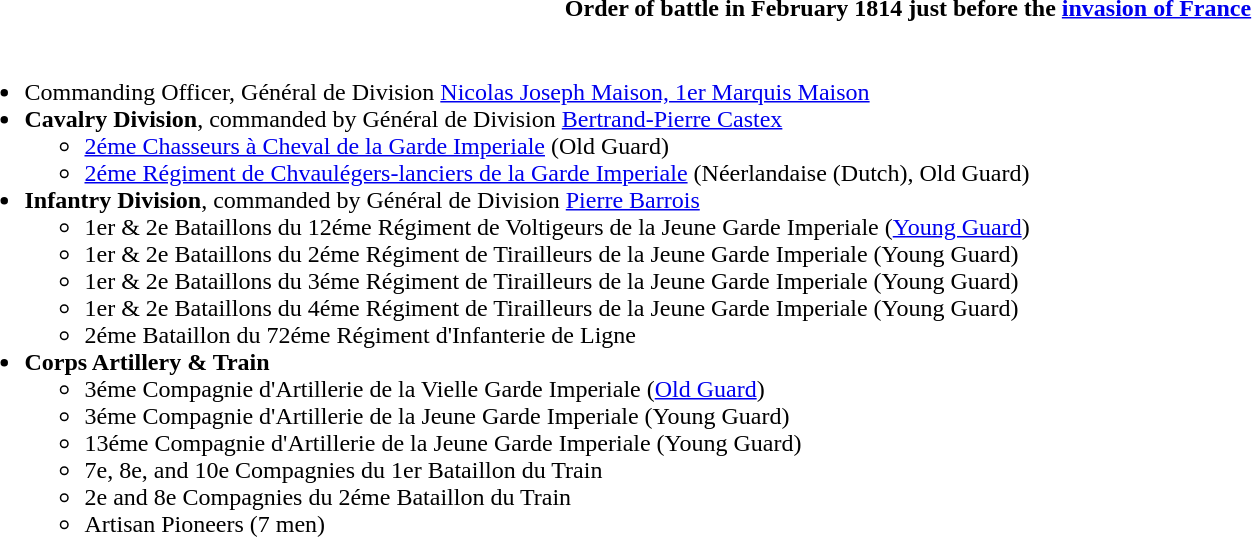<table class="toccolours collapsible collapsed" style="width:100%;">
<tr>
<th colspan="">Order of battle in February 1814 just before the <a href='#'>invasion of France</a></th>
</tr>
<tr>
<td colspan="2"><br><ul><li>Commanding Officer, Général de Division <a href='#'>Nicolas Joseph Maison, 1er Marquis Maison</a></li><li><strong>Cavalry Division</strong>, commanded by Général de Division <a href='#'>Bertrand-Pierre Castex</a><ul><li><a href='#'>2éme Chasseurs à Cheval de la Garde Imperiale</a> (Old Guard)</li><li><a href='#'>2éme Régiment de Chvaulégers-lanciers de la Garde Imperiale</a> (Néerlandaise (Dutch), Old Guard)</li></ul></li><li><strong>Infantry Division</strong>, commanded by Général de Division <a href='#'>Pierre Barrois</a><ul><li>1er & 2e Bataillons du 12éme Régiment de Voltigeurs de la Jeune Garde Imperiale (<a href='#'>Young Guard</a>)</li><li>1er & 2e Bataillons du 2éme Régiment de Tirailleurs de la Jeune Garde Imperiale (Young Guard)</li><li>1er & 2e Bataillons du 3éme Régiment de Tirailleurs de la Jeune Garde Imperiale (Young Guard)</li><li>1er & 2e Bataillons du 4éme Régiment de Tirailleurs de la Jeune Garde Imperiale (Young Guard)</li><li>2éme Bataillon du 72éme Régiment d'Infanterie de Ligne</li></ul></li><li><strong>Corps Artillery & Train</strong><ul><li>3éme Compagnie d'Artillerie de la Vielle Garde Imperiale (<a href='#'>Old Guard</a>)</li><li>3éme Compagnie d'Artillerie de la Jeune Garde Imperiale (Young Guard)</li><li>13éme Compagnie d'Artillerie de la Jeune Garde Imperiale (Young Guard)</li><li>7e, 8e, and 10e Compagnies du 1er Bataillon du Train</li><li>2e and 8e Compagnies du 2éme Bataillon du Train</li><li>Artisan Pioneers (7 men)</li></ul></li></ul></td>
</tr>
</table>
